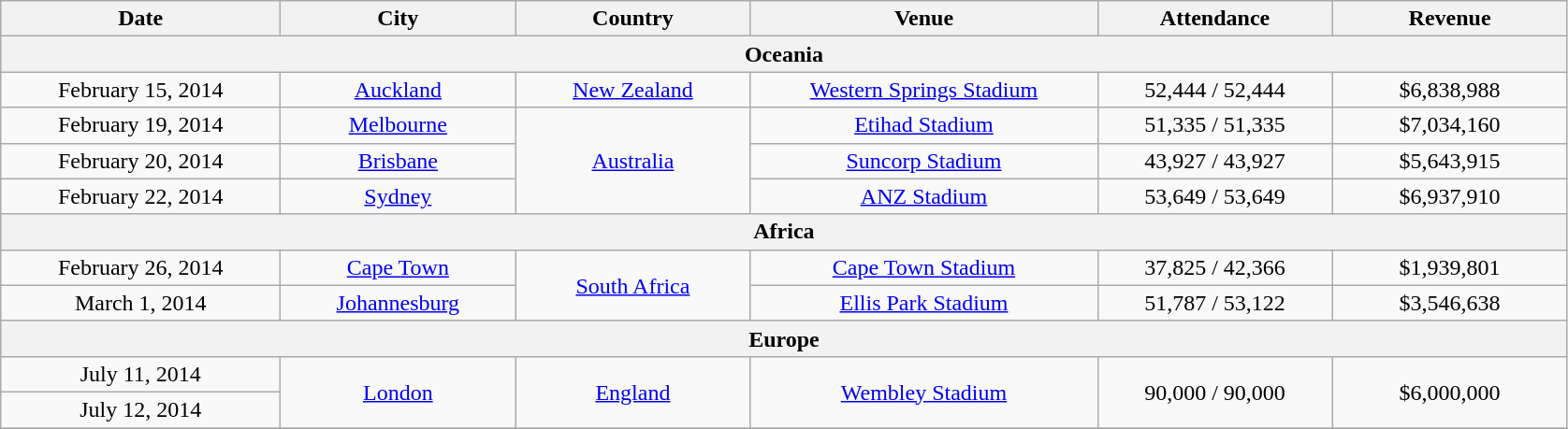<table class="wikitable" style="text-align:center;">
<tr>
<th scope="col" style="width:12em;">Date</th>
<th scope="col" style="width:10em;">City</th>
<th scope="col" style="width:10em;">Country</th>
<th scope="col" style="width:15em;">Venue</th>
<th scope="col" style="width:10em;">Attendance</th>
<th scope="col" style="width:10em;">Revenue</th>
</tr>
<tr>
<th colspan="7">Oceania</th>
</tr>
<tr>
<td>February 15, 2014</td>
<td><a href='#'>Auckland</a></td>
<td><a href='#'>New Zealand</a></td>
<td><a href='#'>Western Springs Stadium</a></td>
<td>52,444 / 52,444</td>
<td>$6,838,988</td>
</tr>
<tr>
<td>February 19, 2014</td>
<td><a href='#'>Melbourne</a></td>
<td rowspan="3"><a href='#'>Australia</a></td>
<td><a href='#'>Etihad Stadium</a></td>
<td>51,335 / 51,335</td>
<td>$7,034,160</td>
</tr>
<tr>
<td>February 20, 2014</td>
<td><a href='#'>Brisbane</a></td>
<td><a href='#'>Suncorp Stadium</a></td>
<td>43,927 / 43,927</td>
<td>$5,643,915</td>
</tr>
<tr>
<td>February 22, 2014</td>
<td><a href='#'>Sydney</a></td>
<td><a href='#'>ANZ Stadium</a></td>
<td>53,649 / 53,649</td>
<td>$6,937,910</td>
</tr>
<tr>
<th colspan="7">Africa</th>
</tr>
<tr>
<td>February 26, 2014</td>
<td><a href='#'>Cape Town</a></td>
<td rowspan="2"><a href='#'>South Africa</a></td>
<td><a href='#'>Cape Town Stadium</a></td>
<td>37,825 / 42,366</td>
<td>$1,939,801</td>
</tr>
<tr>
<td>March 1, 2014</td>
<td><a href='#'>Johannesburg</a></td>
<td><a href='#'>Ellis Park Stadium</a></td>
<td>51,787 / 53,122</td>
<td>$3,546,638</td>
</tr>
<tr>
<th colspan="7">Europe</th>
</tr>
<tr>
<td>July 11, 2014</td>
<td rowspan="2"><a href='#'>London</a></td>
<td rowspan="2"><a href='#'>England</a></td>
<td rowspan="2"><a href='#'>Wembley Stadium</a></td>
<td rowspan="2">90,000 / 90,000</td>
<td rowspan="2">$6,000,000</td>
</tr>
<tr>
<td>July 12, 2014</td>
</tr>
<tr>
</tr>
<tr>
</tr>
</table>
